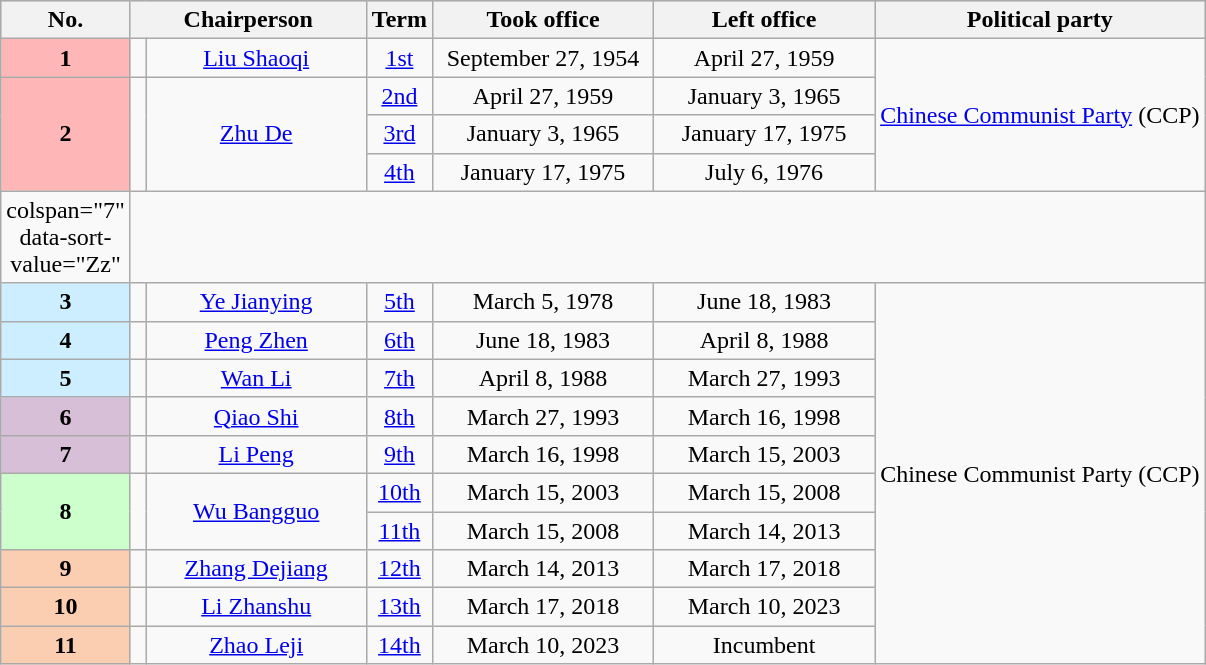<table class="wikitable" style="text-align: center; border-collapse: collapse;">
<tr style="background: #cccccc;">
<th width="20">No.</th>
<th width="150" colspan="2">Chairperson</th>
<th align="left" width="20">Term</th>
<th width="140">Took office</th>
<th width="140">Left office</th>
<th>Political party</th>
</tr>
<tr>
<td bgcolor="#FFB6B6"><strong>1</strong></td>
<td></td>
<td><a href='#'>Liu Shaoqi</a><br></td>
<td><a href='#'>1st</a></td>
<td>September 27, 1954</td>
<td>April 27, 1959</td>
<td rowspan="4"><a href='#'>Chinese Communist Party</a> (CCP)</td>
</tr>
<tr>
<td rowspan="3" bgcolor="#FFB6B6"><strong>2</strong></td>
<td rowspan="3"></td>
<td rowspan="3"><a href='#'>Zhu De</a><br></td>
<td><a href='#'>2nd</a></td>
<td>April 27, 1959</td>
<td>January 3, 1965</td>
</tr>
<tr>
<td><a href='#'>3rd</a></td>
<td>January 3, 1965</td>
<td>January 17, 1975</td>
</tr>
<tr>
<td><a href='#'>4th</a></td>
<td>January 17, 1975</td>
<td>July 6, 1976</td>
</tr>
<tr>
<td>colspan="7" data-sort-value="Zz" </td>
</tr>
<tr>
<td bgcolor="#CCEEFF"><strong>3</strong></td>
<td></td>
<td><a href='#'>Ye Jianying</a><br></td>
<td><a href='#'>5th</a></td>
<td>March 5, 1978</td>
<td>June 18, 1983</td>
<td rowspan="10">Chinese Communist Party (CCP)</td>
</tr>
<tr>
<td bgcolor="#CCEEFF"><strong>4</strong></td>
<td></td>
<td><a href='#'>Peng Zhen</a><br></td>
<td><a href='#'>6th</a></td>
<td>June 18, 1983</td>
<td>April 8, 1988</td>
</tr>
<tr>
<td bgcolor="#CCEEFF"><strong>5</strong></td>
<td></td>
<td><a href='#'>Wan Li</a><br></td>
<td><a href='#'>7th</a></td>
<td>April 8, 1988</td>
<td>March 27, 1993</td>
</tr>
<tr>
<td bgcolor="#D8BFD8"><strong>6</strong></td>
<td></td>
<td><a href='#'>Qiao Shi</a><br></td>
<td><a href='#'>8th</a></td>
<td>March 27, 1993</td>
<td>March 16, 1998</td>
</tr>
<tr>
<td bgcolor="#D8BFD8"><strong>7</strong></td>
<td></td>
<td><a href='#'>Li Peng</a><br></td>
<td><a href='#'>9th</a></td>
<td>March 16, 1998</td>
<td>March 15, 2003</td>
</tr>
<tr>
<td rowspan="2" bgcolor="#CCFFCC"><strong>8</strong></td>
<td rowspan="2"></td>
<td rowspan="2"><a href='#'>Wu Bangguo</a><br></td>
<td><a href='#'>10th</a></td>
<td>March 15, 2003</td>
<td>March 15, 2008</td>
</tr>
<tr>
<td><a href='#'>11th</a></td>
<td>March 15, 2008</td>
<td>March 14, 2013</td>
</tr>
<tr>
<td bgcolor="#FBCEB1"><strong>9</strong></td>
<td></td>
<td><a href='#'>Zhang Dejiang</a><br></td>
<td><a href='#'>12th</a></td>
<td>March 14, 2013</td>
<td>March 17, 2018</td>
</tr>
<tr>
<td bgcolor="#FBCEB1"><strong>10</strong></td>
<td></td>
<td><a href='#'>Li Zhanshu</a><br></td>
<td><a href='#'>13th</a></td>
<td>March 17, 2018</td>
<td>March 10, 2023</td>
</tr>
<tr>
<td bgcolor="#FBCEB1"><strong>11</strong></td>
<td></td>
<td><a href='#'>Zhao Leji</a><br></td>
<td><a href='#'>14th</a></td>
<td>March 10, 2023</td>
<td>Incumbent</td>
</tr>
</table>
